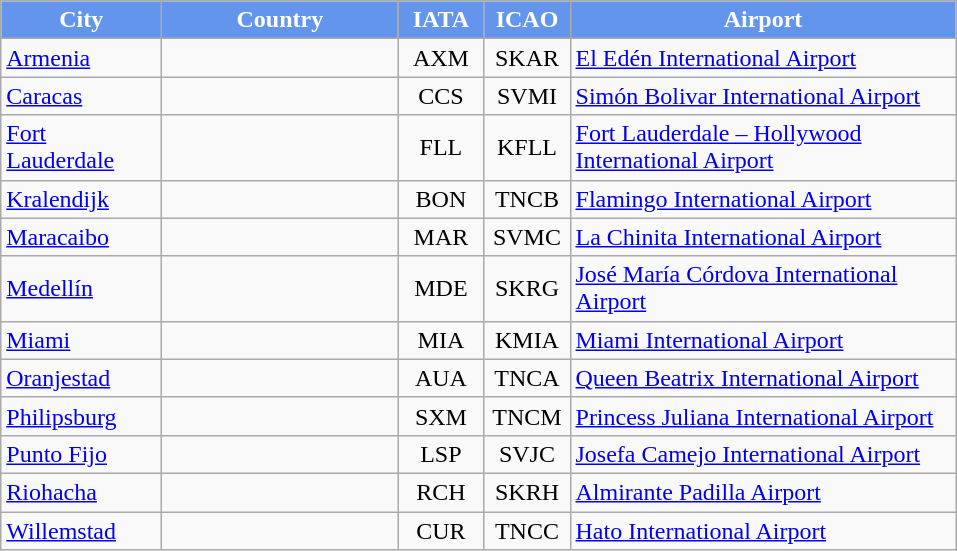<table class="sortable wikitable toccolours">
<tr>
<th style="background-color:#6495ED;color: white" width=100px>City</th>
<th style="background-color:#6495ED;color: white" width=150px>Country</th>
<th style="background-color:#6495ED;color: white" width=50px>IATA</th>
<th style="background-color:#6495ED;color: white" width=50px>ICAO</th>
<th style="background-color:#6495ED;color: white" width=250px>Airport</th>
</tr>
<tr>
<td><a href='#'>Armenia</a></td>
<td></td>
<td align=center>AXM</td>
<td align=center>SKAR</td>
<td><a href='#'>El Edén International Airport</a></td>
</tr>
<tr>
<td><a href='#'>Caracas</a></td>
<td></td>
<td align=center>CCS</td>
<td align=center>SVMI</td>
<td><a href='#'>Simón Bolivar International Airport</a></td>
</tr>
<tr>
<td><a href='#'>Fort Lauderdale</a></td>
<td></td>
<td align=center>FLL</td>
<td align=center>KFLL</td>
<td><a href='#'>Fort Lauderdale – Hollywood International Airport</a></td>
</tr>
<tr>
<td><a href='#'>Kralendijk</a></td>
<td></td>
<td align=center>BON</td>
<td align=center>TNCB</td>
<td><a href='#'>Flamingo International Airport</a></td>
</tr>
<tr>
<td><a href='#'>Maracaibo</a></td>
<td></td>
<td align=center>MAR</td>
<td align=center>SVMC</td>
<td><a href='#'>La Chinita International Airport</a></td>
</tr>
<tr>
<td><a href='#'>Medellín</a></td>
<td></td>
<td align=center>MDE</td>
<td align=center>SKRG</td>
<td><a href='#'>José María Córdova International Airport</a></td>
</tr>
<tr>
<td><a href='#'>Miami</a></td>
<td></td>
<td align=center>MIA</td>
<td align=center>KMIA</td>
<td><a href='#'>Miami International Airport</a></td>
</tr>
<tr>
<td><a href='#'>Oranjestad</a></td>
<td></td>
<td align=center>AUA</td>
<td align=center>TNCA</td>
<td><a href='#'>Queen Beatrix International Airport</a></td>
</tr>
<tr>
<td><a href='#'>Philipsburg</a></td>
<td></td>
<td align=center>SXM</td>
<td align=center>TNCM</td>
<td><a href='#'>Princess Juliana International Airport</a></td>
</tr>
<tr>
<td><a href='#'>Punto Fijo</a></td>
<td></td>
<td align=center>LSP</td>
<td align=center>SVJC</td>
<td><a href='#'>Josefa Camejo International Airport</a></td>
</tr>
<tr>
<td><a href='#'>Riohacha</a></td>
<td></td>
<td align=center>RCH</td>
<td align=center>SKRH</td>
<td><a href='#'>Almirante Padilla Airport</a></td>
</tr>
<tr>
<td><a href='#'>Willemstad</a></td>
<td></td>
<td align=center>CUR</td>
<td align=center>TNCC</td>
<td><a href='#'>Hato International Airport</a></td>
</tr>
</table>
